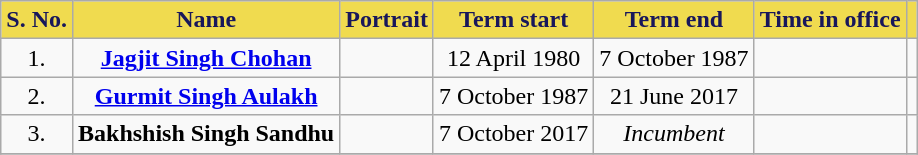<table class="wikitable" style="text-align:center">
<tr>
<th style="background-color: #F0DB4F;color:#18175b">S. No.</th>
<th style="background-color: #F0DB4F;color:#18175b">Name</th>
<th style="background-color: #F0DB4F;color:#18175b">Portrait</th>
<th style="background-color: #F0DB4F;color:#18175b">Term start</th>
<th style="background-color: #F0DB4F;color:#18175b">Term end</th>
<th style="background-color: #F0DB4F;color:#18175b">Time in office</th>
<th style="background-color: #F0DB4F;color:#18175b"></th>
</tr>
<tr>
<td>1.</td>
<td><strong><a href='#'>Jagjit Singh Chohan</a></strong></td>
<td></td>
<td>12 April 1980</td>
<td>7 October 1987</td>
<td></td>
<td></td>
</tr>
<tr>
<td>2.</td>
<td><strong><a href='#'>Gurmit Singh Aulakh</a></strong></td>
<td></td>
<td>7 October 1987</td>
<td>21 June 2017</td>
<td></td>
<td></td>
</tr>
<tr>
<td>3.</td>
<td><strong>Bakhshish Singh Sandhu</strong></td>
<td></td>
<td>7 October 2017</td>
<td><em>Incumbent</em></td>
<td></td>
<td></td>
</tr>
<tr>
</tr>
</table>
